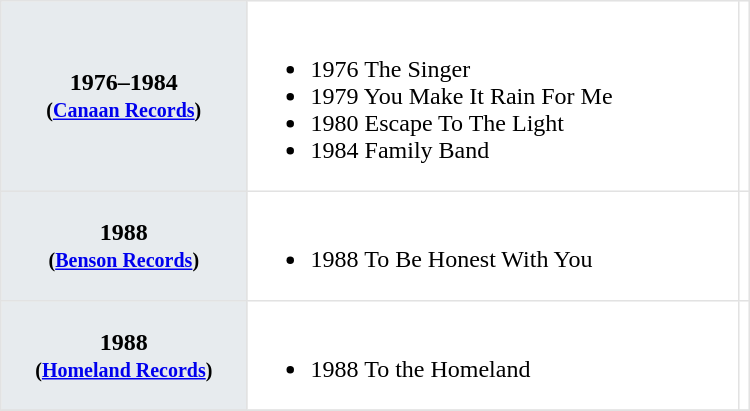<table class="toccolours"  border=1 cellpadding=2 cellspacing=0 style="width: 500px; margin: 0 0 1em 1em; border-collapse: collapse; border: 1px solid #E2E2E2;">
<tr>
<th bgcolor="#E7EBEE">1976–1984<br><small>(<a href='#'>Canaan Records</a>)</small></th>
<td><br><ul><li>1976 The Singer</li><li>1979 You Make It Rain For Me</li><li>1980 Escape To The Light</li><li>1984 Family Band</li></ul></td>
<td></td>
</tr>
<tr>
<th bgcolor="#E7EBEE">1988<br><small>(<a href='#'>Benson Records</a>)</small></th>
<td><br><ul><li>1988 To Be Honest With You</li></ul></td>
<td></td>
</tr>
<tr>
<th bgcolor="#E7EBEE">1988<br><small>(<a href='#'>Homeland Records</a>)</small></th>
<td><br><ul><li>1988 To the Homeland</li></ul></td>
<td></td>
</tr>
<tr>
</tr>
</table>
